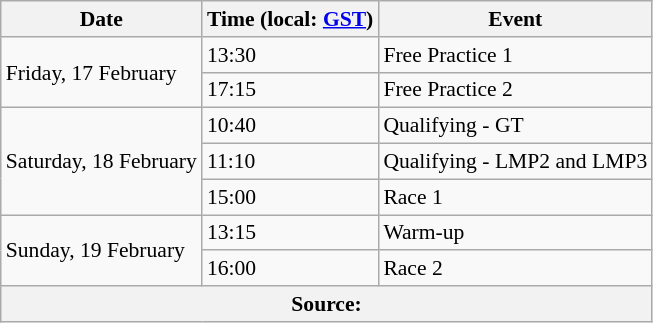<table class="wikitable" style="font-size: 90%;">
<tr>
<th>Date</th>
<th>Time (local: <a href='#'>GST</a>)</th>
<th>Event</th>
</tr>
<tr>
<td rowspan="2">Friday, 17 February</td>
<td>13:30</td>
<td>Free Practice 1</td>
</tr>
<tr>
<td>17:15</td>
<td>Free Practice 2</td>
</tr>
<tr>
<td rowspan="3">Saturday, 18 February</td>
<td>10:40</td>
<td>Qualifying - GT</td>
</tr>
<tr>
<td>11:10</td>
<td>Qualifying - LMP2 and LMP3</td>
</tr>
<tr>
<td>15:00</td>
<td>Race 1</td>
</tr>
<tr>
<td rowspan="2">Sunday, 19 February</td>
<td>13:15</td>
<td>Warm-up</td>
</tr>
<tr>
<td>16:00</td>
<td>Race 2</td>
</tr>
<tr>
<th colspan="3">Source:</th>
</tr>
</table>
